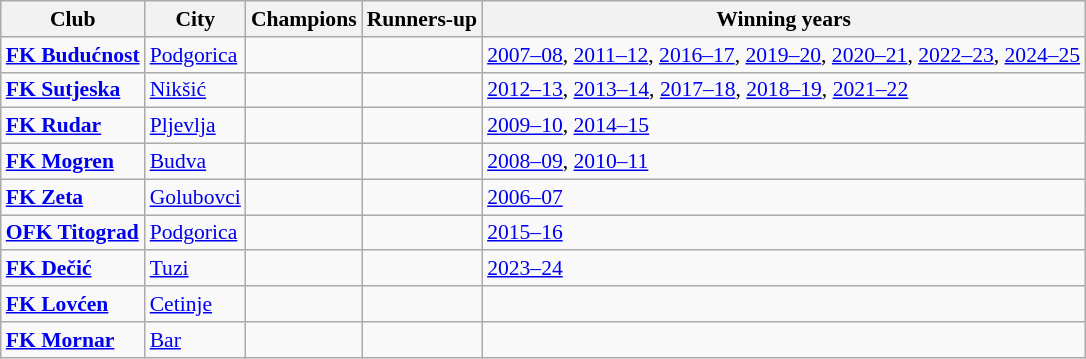<table class="wikitable" style="font-size:90%">
<tr>
<th>Club</th>
<th>City</th>
<th>Champions</th>
<th>Runners-up</th>
<th>Winning years</th>
</tr>
<tr>
<td><strong><a href='#'>FK Budućnost</a></strong></td>
<td><a href='#'>Podgorica</a></td>
<td></td>
<td></td>
<td><a href='#'>2007–08</a>, <a href='#'>2011–12</a>, <a href='#'>2016–17</a>, <a href='#'>2019–20</a>, <a href='#'>2020–21</a>, <a href='#'>2022–23</a>, <a href='#'>2024–25</a></td>
</tr>
<tr>
<td><strong><a href='#'>FK Sutjeska</a></strong></td>
<td><a href='#'>Nikšić</a></td>
<td></td>
<td></td>
<td><a href='#'>2012–13</a>, <a href='#'>2013–14</a>, <a href='#'>2017–18</a>, <a href='#'>2018–19</a>, <a href='#'>2021–22</a></td>
</tr>
<tr>
<td><strong><a href='#'>FK Rudar</a></strong></td>
<td><a href='#'>Pljevlja</a></td>
<td></td>
<td></td>
<td><a href='#'>2009–10</a>, <a href='#'>2014–15</a></td>
</tr>
<tr>
<td><strong><a href='#'>FK Mogren</a></strong></td>
<td><a href='#'>Budva</a></td>
<td></td>
<td></td>
<td><a href='#'>2008–09</a>, <a href='#'>2010–11</a></td>
</tr>
<tr>
<td><strong><a href='#'>FK Zeta</a></strong></td>
<td><a href='#'>Golubovci</a></td>
<td></td>
<td></td>
<td><a href='#'>2006–07</a></td>
</tr>
<tr>
<td><strong><a href='#'>OFK Titograd</a></strong></td>
<td><a href='#'>Podgorica</a></td>
<td></td>
<td></td>
<td><a href='#'>2015–16</a></td>
</tr>
<tr>
<td><strong><a href='#'>FK Dečić</a></strong></td>
<td><a href='#'>Tuzi</a></td>
<td></td>
<td></td>
<td><a href='#'>2023–24</a></td>
</tr>
<tr>
<td><strong><a href='#'>FK Lovćen</a></strong></td>
<td><a href='#'>Cetinje</a></td>
<td></td>
<td></td>
<td></td>
</tr>
<tr>
<td><strong><a href='#'>FK Mornar</a></strong></td>
<td><a href='#'>Bar</a></td>
<td></td>
<td></td>
<td></td>
</tr>
</table>
